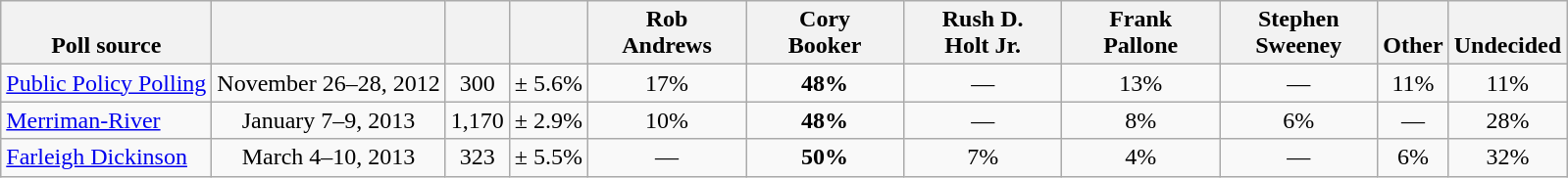<table class="wikitable" style="text-align:center">
<tr valign= bottom>
<th>Poll source</th>
<th></th>
<th></th>
<th></th>
<th style="width:100px;">Rob<br>Andrews</th>
<th style="width:100px;">Cory<br>Booker</th>
<th style="width:100px;">Rush D.<br>Holt Jr.</th>
<th style="width:100px;">Frank<br>Pallone</th>
<th style="width:100px;">Stephen<br>Sweeney</th>
<th>Other</th>
<th>Undecided</th>
</tr>
<tr>
<td align=left><a href='#'>Public Policy Polling</a></td>
<td>November 26–28, 2012</td>
<td>300</td>
<td>± 5.6%</td>
<td>17%</td>
<td><strong>48%</strong></td>
<td>—</td>
<td>13%</td>
<td>—</td>
<td>11%</td>
<td>11%</td>
</tr>
<tr>
<td align=left><a href='#'>Merriman-River</a></td>
<td>January 7–9, 2013</td>
<td>1,170</td>
<td>± 2.9%</td>
<td>10%</td>
<td><strong>48%</strong></td>
<td>—</td>
<td>8%</td>
<td>6%</td>
<td>—</td>
<td>28%</td>
</tr>
<tr>
<td align=left><a href='#'>Farleigh Dickinson</a></td>
<td>March 4–10, 2013</td>
<td>323</td>
<td>± 5.5%</td>
<td>—</td>
<td><strong>50%</strong></td>
<td>7%</td>
<td>4%</td>
<td>—</td>
<td>6%</td>
<td>32%</td>
</tr>
</table>
